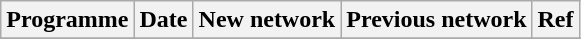<table class="wikitable plainrowheaders sortable" style="text-align:left">
<tr>
<th scope="col">Programme</th>
<th scope="col">Date</th>
<th scope="col">New network</th>
<th scope="col">Previous network</th>
<th scope="col" class="unsortable">Ref</th>
</tr>
<tr>
</tr>
</table>
